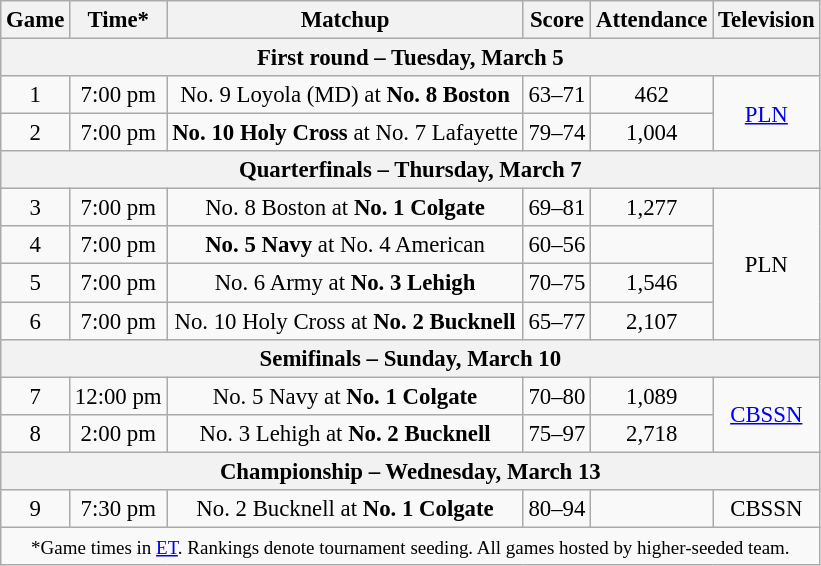<table class="wikitable" style="text-align:center;font-size: 95%">
<tr>
<th>Game</th>
<th>Time*</th>
<th>Matchup</th>
<th>Score</th>
<th>Attendance</th>
<th>Television</th>
</tr>
<tr>
<th colspan=6>First round – Tuesday, March 5</th>
</tr>
<tr>
<td>1</td>
<td>7:00 pm</td>
<td>No. 9 Loyola (MD) at <strong>No. 8 Boston</strong></td>
<td>63–71</td>
<td>462</td>
<td rowspan=2><a href='#'>PLN</a></td>
</tr>
<tr>
<td>2</td>
<td>7:00 pm</td>
<td><strong>No. 10 Holy Cross</strong> at No. 7 Lafayette</td>
<td>79–74</td>
<td>1,004</td>
</tr>
<tr>
<th colspan=6>Quarterfinals – Thursday, March 7</th>
</tr>
<tr>
<td>3</td>
<td>7:00 pm</td>
<td>No. 8 Boston at <strong>No. 1 Colgate</strong></td>
<td>69–81</td>
<td>1,277</td>
<td rowspan=4>PLN</td>
</tr>
<tr>
<td>4</td>
<td>7:00 pm</td>
<td><strong>No. 5 Navy</strong> at No. 4 American</td>
<td>60–56</td>
<td></td>
</tr>
<tr>
<td>5</td>
<td>7:00 pm</td>
<td>No. 6 Army at <strong>No. 3 Lehigh</strong></td>
<td>70–75</td>
<td>1,546</td>
</tr>
<tr>
<td>6</td>
<td>7:00 pm</td>
<td>No. 10 Holy Cross at <strong>No. 2 Bucknell</strong></td>
<td>65–77</td>
<td>2,107</td>
</tr>
<tr>
<th colspan=6>Semifinals – Sunday, March 10</th>
</tr>
<tr>
<td>7</td>
<td>12:00 pm</td>
<td>No. 5 Navy at <strong>No. 1 Colgate</strong></td>
<td>70–80</td>
<td>1,089</td>
<td rowspan=2><a href='#'>CBSSN</a></td>
</tr>
<tr>
<td>8</td>
<td>2:00 pm</td>
<td>No. 3 Lehigh at <strong>No. 2 Bucknell</strong></td>
<td>75–97</td>
<td>2,718</td>
</tr>
<tr>
<th colspan=6>Championship – Wednesday, March 13</th>
</tr>
<tr>
<td>9</td>
<td>7:30 pm</td>
<td>No. 2 Bucknell at <strong>No. 1 Colgate</strong></td>
<td>80–94</td>
<td></td>
<td>CBSSN</td>
</tr>
<tr>
<td colspan=6><small>*Game times in <a href='#'>ET</a>. Rankings denote tournament seeding. All games hosted by higher-seeded team.</small></td>
</tr>
</table>
